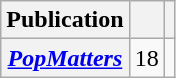<table class="wikitable plainrowheaders">
<tr>
<th scope="col">Publication</th>
<th scope="col"></th>
<th scope="col"></th>
</tr>
<tr>
<th scope="row"><em><a href='#'>PopMatters</a></em></th>
<td>18</td>
<td></td>
</tr>
</table>
